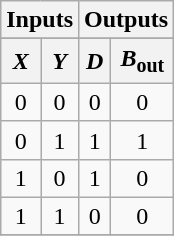<table class="wikitable" style="text-align:center">
<tr>
<th colspan="2">Inputs</th>
<th colspan="2">Outputs</th>
</tr>
<tr>
</tr>
<tr>
<th><em>X</em></th>
<th><em>Y</em></th>
<th><em>D</em></th>
<th><em>B</em><sub>out</sub></th>
</tr>
<tr>
<td>0</td>
<td>0</td>
<td>0</td>
<td>0</td>
</tr>
<tr>
<td>0</td>
<td>1</td>
<td>1</td>
<td>1</td>
</tr>
<tr>
<td>1</td>
<td>0</td>
<td>1</td>
<td>0</td>
</tr>
<tr>
<td>1</td>
<td>1</td>
<td>0</td>
<td>0</td>
</tr>
<tr>
</tr>
</table>
